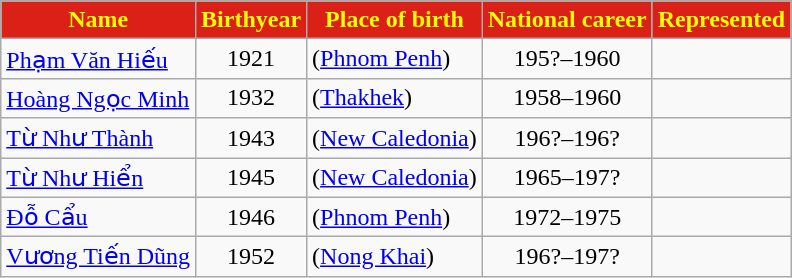<table class="wikitable sortable">
<tr>
<th style="background-color:#DB2017; color:#FFFF00; align="left" valign="center">Name</th>
<th style="background-color:#DB2017; color:#FFFF00; align="left" valign="center">Birthyear</th>
<th style="background-color:#DB2017; color:#FFFF00; align="left" valign="center">Place of birth</th>
<th style="background-color:#DB2017; color:#FFFF00; align="center" valign="center">National career</th>
<th style="background-color:#DB2017; color:#FFFF00; align="center" valign="center">Represented</th>
</tr>
<tr>
<td><a href='#'>Phạm Văn Hiếu</a></td>
<td align="center">1921</td>
<td> (<a href='#'>Phnom Penh</a>)</td>
<td align="center">195?–1960</td>
<td align="center"></td>
</tr>
<tr>
<td><a href='#'>Hoàng Ngọc Minh</a></td>
<td align="center">1932</td>
<td> (<a href='#'>Thakhek</a>)</td>
<td align="center">1958–1960</td>
<td align="center"></td>
</tr>
<tr>
<td><a href='#'>Từ Như Thành</a></td>
<td align="center">1943</td>
<td> (<a href='#'>New Caledonia</a>)</td>
<td align="center">196?–196?</td>
<td align="center"></td>
</tr>
<tr>
<td><a href='#'>Từ Như Hiển</a></td>
<td align="center">1945</td>
<td> (<a href='#'>New Caledonia</a>)</td>
<td align="center">1965–197?</td>
<td align="center"></td>
</tr>
<tr>
<td><a href='#'>Đỗ Cẩu</a></td>
<td align="center">1946</td>
<td> (<a href='#'>Phnom Penh</a>)</td>
<td align="center">1972–1975</td>
<td align="center"></td>
</tr>
<tr>
<td><a href='#'>Vương Tiến Dũng</a></td>
<td align="center">1952</td>
<td> (<a href='#'>Nong Khai</a>)</td>
<td align="center">196?–197?</td>
<td align="center"></td>
</tr>
</table>
